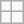<table class="wikitable">
<tr>
<td></td>
<td></td>
</tr>
<tr>
<td></td>
<td></td>
</tr>
</table>
